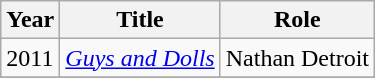<table class="wikitable sortable">
<tr>
<th>Year</th>
<th>Title</th>
<th>Role</th>
</tr>
<tr>
<td>2011</td>
<td><em><a href='#'>Guys and Dolls</a></em></td>
<td>Nathan Detroit</td>
</tr>
<tr>
</tr>
</table>
